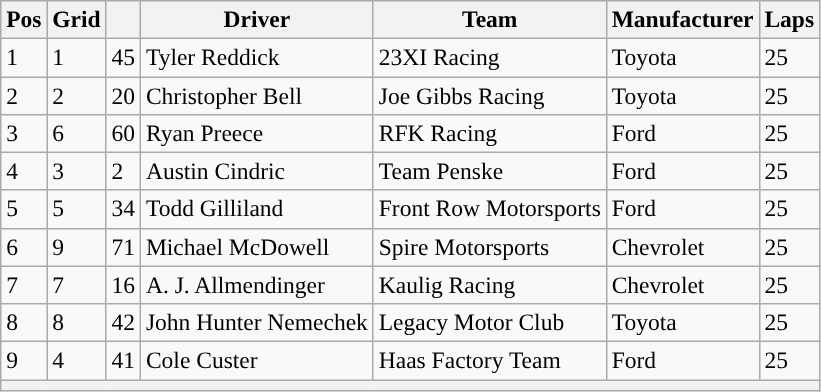<table class="wikitable" style="font-size:98%">
<tr>
<th>Pos</th>
<th>Grid</th>
<th></th>
<th>Driver</th>
<th>Team</th>
<th>Manufacturer</th>
<th>Laps</th>
</tr>
<tr>
<td>1</td>
<td>1</td>
<td>45</td>
<td>Tyler Reddick</td>
<td>23XI Racing</td>
<td>Toyota</td>
<td>25</td>
</tr>
<tr>
<td>2</td>
<td>2</td>
<td>20</td>
<td>Christopher Bell</td>
<td>Joe Gibbs Racing</td>
<td>Toyota</td>
<td>25</td>
</tr>
<tr>
<td>3</td>
<td>6</td>
<td>60</td>
<td>Ryan Preece</td>
<td>RFK Racing</td>
<td>Ford</td>
<td>25</td>
</tr>
<tr>
<td>4</td>
<td>3</td>
<td>2</td>
<td>Austin Cindric</td>
<td>Team Penske</td>
<td>Ford</td>
<td>25</td>
</tr>
<tr>
<td>5</td>
<td>5</td>
<td>34</td>
<td>Todd Gilliland</td>
<td>Front Row Motorsports</td>
<td>Ford</td>
<td>25</td>
</tr>
<tr>
<td>6</td>
<td>9</td>
<td>71</td>
<td>Michael McDowell</td>
<td>Spire Motorsports</td>
<td>Chevrolet</td>
<td>25</td>
</tr>
<tr>
<td>7</td>
<td>7</td>
<td>16</td>
<td>A. J. Allmendinger</td>
<td>Kaulig Racing</td>
<td>Chevrolet</td>
<td>25</td>
</tr>
<tr>
<td>8</td>
<td>8</td>
<td>42</td>
<td>John Hunter Nemechek</td>
<td>Legacy Motor Club</td>
<td>Toyota</td>
<td>25</td>
</tr>
<tr>
<td>9</td>
<td>4</td>
<td>41</td>
<td>Cole Custer</td>
<td>Haas Factory Team</td>
<td>Ford</td>
<td>25</td>
</tr>
<tr>
<th colspan="7"></th>
</tr>
</table>
